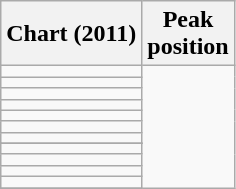<table class="wikitable sortable plainrowheaders">
<tr>
<th>Chart (2011)</th>
<th>Peak<br>position</th>
</tr>
<tr>
<td></td>
</tr>
<tr>
<td></td>
</tr>
<tr>
<td></td>
</tr>
<tr>
<td></td>
</tr>
<tr>
<td></td>
</tr>
<tr>
<td></td>
</tr>
<tr>
<td></td>
</tr>
<tr>
</tr>
<tr>
<td></td>
</tr>
<tr>
<td></td>
</tr>
<tr>
<td></td>
</tr>
<tr>
<td></td>
</tr>
<tr>
</tr>
</table>
